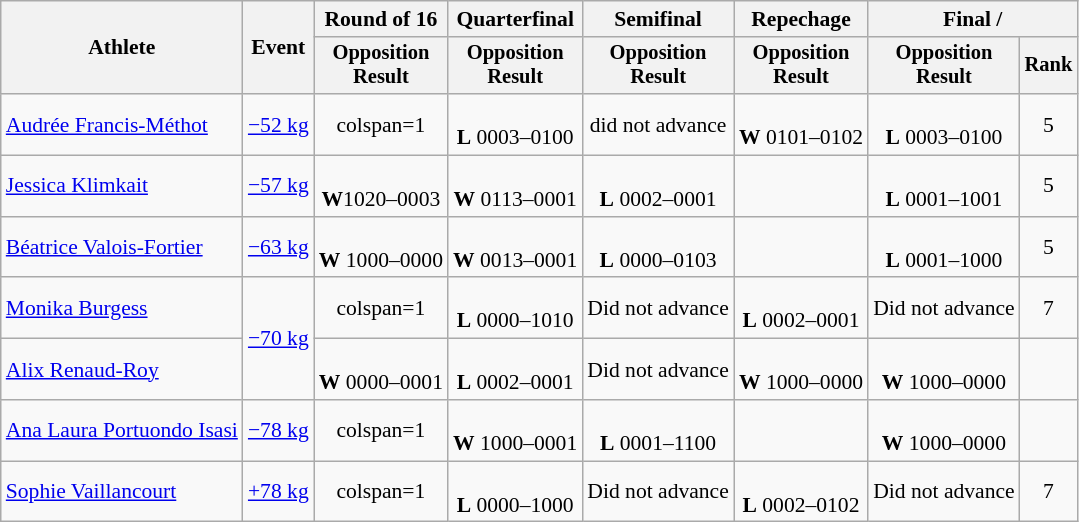<table class="wikitable" style="font-size:90%">
<tr>
<th rowspan=2>Athlete</th>
<th rowspan=2>Event</th>
<th>Round of 16</th>
<th>Quarterfinal</th>
<th>Semifinal</th>
<th>Repechage</th>
<th colspan=2>Final / </th>
</tr>
<tr style="font-size: 95%">
<th>Opposition<br>Result</th>
<th>Opposition<br>Result</th>
<th>Opposition<br>Result</th>
<th>Opposition<br>Result</th>
<th>Opposition<br>Result</th>
<th>Rank</th>
</tr>
<tr align=center>
<td align=left><a href='#'>Audrée Francis-Méthot</a></td>
<td align=left><a href='#'>−52 kg</a></td>
<td>colspan=1 </td>
<td><br><strong>L</strong> 0003–0100</td>
<td colspan=1>did not advance</td>
<td><br><strong>W</strong> 0101–0102</td>
<td><br><strong>L</strong> 0003–0100</td>
<td>5</td>
</tr>
<tr align=center>
<td align=left><a href='#'>Jessica Klimkait</a></td>
<td align=left><a href='#'>−57 kg</a></td>
<td><br><strong>W</strong>1020–0003</td>
<td><br><strong>W</strong> 0113–0001</td>
<td><br><strong>L</strong> 0002–0001</td>
<td></td>
<td><br><strong>L</strong> 0001–1001</td>
<td>5</td>
</tr>
<tr align=center>
<td align=left><a href='#'>Béatrice Valois-Fortier</a></td>
<td align=left><a href='#'>−63 kg</a></td>
<td><br><strong>W</strong> 1000–0000</td>
<td><br><strong>W</strong> 0013–0001</td>
<td><br><strong>L</strong> 0000–0103</td>
<td></td>
<td><br><strong>L</strong> 0001–1000</td>
<td>5</td>
</tr>
<tr align=center>
<td align=left><a href='#'>Monika Burgess</a></td>
<td align=left rowspan="2"><a href='#'>−70 kg</a></td>
<td>colspan=1 </td>
<td><br><strong>L</strong> 0000–1010</td>
<td>Did not advance</td>
<td><br><strong>L</strong> 0002–0001</td>
<td>Did not advance</td>
<td>7</td>
</tr>
<tr align=center>
<td align=left><a href='#'>Alix Renaud-Roy</a></td>
<td><br><strong>W</strong> 0000–0001</td>
<td><br><strong>L</strong> 0002–0001</td>
<td>Did not advance</td>
<td><br><strong>W</strong> 1000–0000</td>
<td><br><strong>W</strong> 1000–0000</td>
<td></td>
</tr>
<tr align=center>
<td align=left><a href='#'>Ana Laura Portuondo Isasi</a></td>
<td align=left><a href='#'>−78 kg</a></td>
<td>colspan=1 </td>
<td><br><strong>W</strong> 1000–0001</td>
<td><br><strong>L</strong> 0001–1100</td>
<td></td>
<td><br><strong>W</strong> 1000–0000</td>
<td></td>
</tr>
<tr align=center>
<td align=left><a href='#'>Sophie Vaillancourt</a></td>
<td align=left><a href='#'>+78 kg</a></td>
<td>colspan=1 </td>
<td><br><strong>L</strong> 0000–1000</td>
<td>Did not advance</td>
<td><br><strong>L</strong> 0002–0102</td>
<td>Did not advance</td>
<td>7</td>
</tr>
</table>
